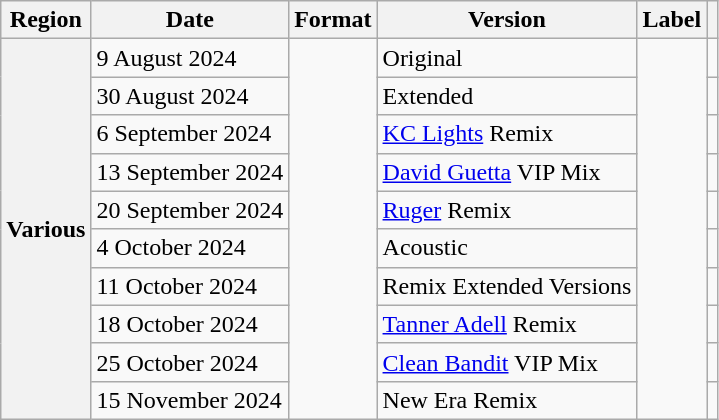<table class="wikitable plainrowheaders">
<tr>
<th scope="col">Region</th>
<th scope="col">Date</th>
<th scope="col">Format</th>
<th scope="col">Version</th>
<th scope="col">Label</th>
<th scope="col"></th>
</tr>
<tr>
<th scope="row" rowspan="10">Various</th>
<td>9 August 2024</td>
<td rowspan="10"></td>
<td>Original</td>
<td rowspan="10"></td>
<td style="text-align:center;"></td>
</tr>
<tr>
<td>30 August 2024</td>
<td>Extended</td>
<td style="text-align:center;"></td>
</tr>
<tr>
<td>6 September 2024</td>
<td><a href='#'>KC Lights</a> Remix</td>
<td style="text-align:center;"></td>
</tr>
<tr>
<td>13 September 2024</td>
<td><a href='#'>David Guetta</a> VIP Mix</td>
<td style="text-align:center;"></td>
</tr>
<tr>
<td>20 September 2024</td>
<td><a href='#'>Ruger</a> Remix</td>
<td style="text-align:center;"></td>
</tr>
<tr>
<td>4 October 2024</td>
<td>Acoustic</td>
<td style="text-align:center;"></td>
</tr>
<tr>
<td>11 October 2024</td>
<td>Remix Extended Versions</td>
<td style="text-align:center;"></td>
</tr>
<tr>
<td>18 October 2024</td>
<td><a href='#'>Tanner Adell</a> Remix</td>
<td style="text-align:center;"></td>
</tr>
<tr>
<td>25 October 2024</td>
<td><a href='#'>Clean Bandit</a> VIP Mix</td>
<td style="text-align:center;"></td>
</tr>
<tr>
<td>15 November 2024</td>
<td>New Era Remix</td>
<td style="text-align:center;"></td>
</tr>
</table>
